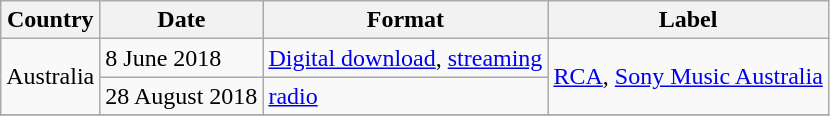<table class="wikitable">
<tr>
<th>Country</th>
<th>Date</th>
<th>Format</th>
<th>Label</th>
</tr>
<tr>
<td rowspan="2">Australia</td>
<td>8 June 2018</td>
<td><a href='#'>Digital download</a>, <a href='#'>streaming</a></td>
<td rowspan="2"><a href='#'>RCA</a>, <a href='#'>Sony Music Australia</a></td>
</tr>
<tr>
<td>28 August 2018</td>
<td><a href='#'>radio</a></td>
</tr>
<tr>
</tr>
</table>
